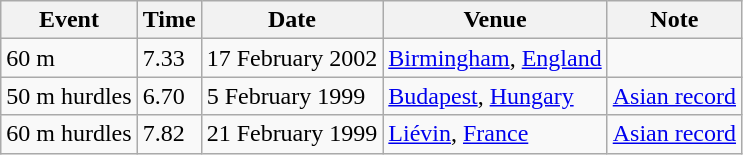<table class="wikitable sortable mw-collapsible">
<tr>
<th>Event</th>
<th>Time</th>
<th>Date</th>
<th>Venue</th>
<th>Note</th>
</tr>
<tr>
<td>60 m</td>
<td>7.33</td>
<td>17 February 2002</td>
<td><a href='#'>Birmingham</a>, <a href='#'>England</a></td>
<td></td>
</tr>
<tr>
<td>50 m hurdles</td>
<td>6.70</td>
<td>5 February 1999</td>
<td><a href='#'>Budapest</a>, <a href='#'>Hungary</a></td>
<td><a href='#'>Asian record</a></td>
</tr>
<tr>
<td>60 m hurdles</td>
<td>7.82</td>
<td>21 February 1999</td>
<td><a href='#'>Liévin</a>, <a href='#'>France</a></td>
<td><a href='#'>Asian record</a></td>
</tr>
</table>
